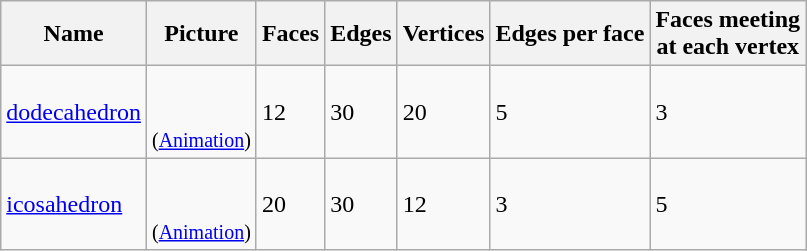<table class=wikitable>
<tr>
<th>Name</th>
<th>Picture</th>
<th>Faces</th>
<th>Edges</th>
<th>Vertices</th>
<th>Edges per face</th>
<th>Faces meeting<br>at each vertex</th>
</tr>
<tr>
<td><a href='#'>dodecahedron</a></td>
<td><br><br><small>(<a href='#'>Animation</a>)</small></td>
<td>12</td>
<td>30</td>
<td>20</td>
<td>5</td>
<td>3</td>
</tr>
<tr>
<td><a href='#'>icosahedron</a></td>
<td><br><br><small>(<a href='#'>Animation</a>)</small></td>
<td>20</td>
<td>30</td>
<td>12</td>
<td>3</td>
<td>5</td>
</tr>
</table>
